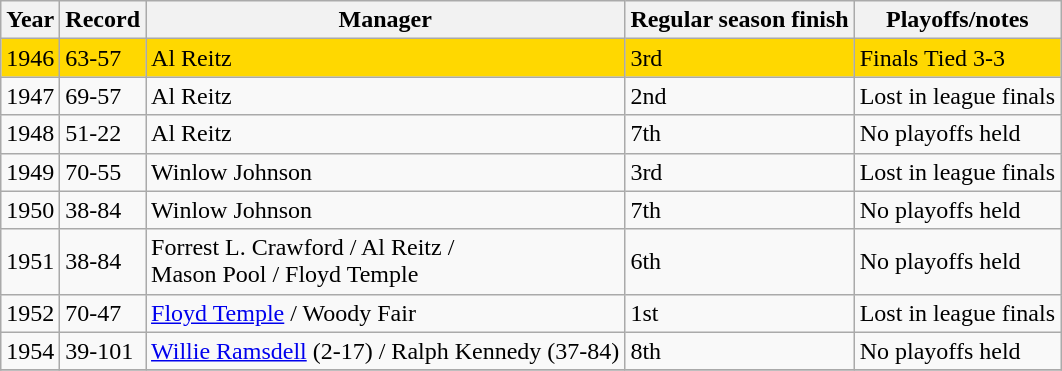<table class="wikitable">
<tr>
<th>Year</th>
<th>Record</th>
<th>Manager</th>
<th>Regular season finish</th>
<th>Playoffs/notes</th>
</tr>
<tr bgcolor="#FFD800">
<td>1946</td>
<td>63-57</td>
<td>Al Reitz</td>
<td>3rd</td>
<td>Finals Tied 3-3</td>
</tr>
<tr>
<td>1947</td>
<td>69-57</td>
<td>Al Reitz</td>
<td>2nd</td>
<td>Lost in league finals</td>
</tr>
<tr>
<td>1948</td>
<td>51-22</td>
<td>Al Reitz</td>
<td>7th</td>
<td>No playoffs held</td>
</tr>
<tr>
<td>1949</td>
<td>70-55</td>
<td>Winlow Johnson</td>
<td>3rd</td>
<td>Lost in league finals</td>
</tr>
<tr>
<td>1950</td>
<td>38-84</td>
<td>Winlow Johnson</td>
<td>7th</td>
<td>No playoffs held</td>
</tr>
<tr>
<td>1951</td>
<td>38-84</td>
<td>Forrest L. Crawford / Al Reitz /<br> Mason Pool / Floyd Temple</td>
<td>6th</td>
<td>No playoffs held</td>
</tr>
<tr>
<td>1952</td>
<td>70-47</td>
<td><a href='#'>Floyd Temple</a> / Woody Fair</td>
<td>1st</td>
<td>Lost in league finals</td>
</tr>
<tr>
<td>1954</td>
<td>39-101</td>
<td><a href='#'>Willie Ramsdell</a> (2-17) / Ralph Kennedy (37-84)</td>
<td>8th</td>
<td>No playoffs held</td>
</tr>
<tr>
</tr>
</table>
